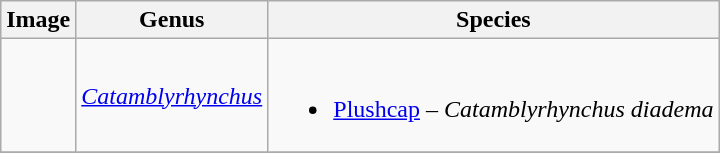<table class="wikitable">
<tr>
<th>Image</th>
<th>Genus</th>
<th>Species</th>
</tr>
<tr>
<td></td>
<td><em><a href='#'>Catamblyrhynchus</a></em> </td>
<td><br><ul><li><a href='#'>Plushcap</a> – <em>Catamblyrhynchus diadema</em></li></ul></td>
</tr>
<tr>
</tr>
</table>
